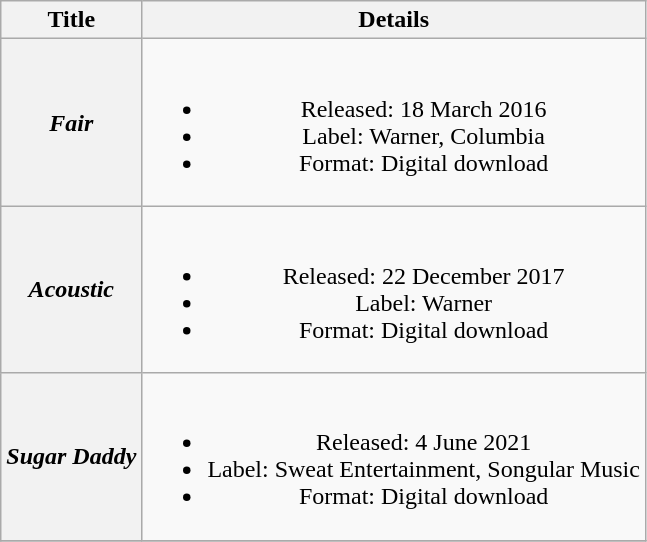<table class="wikitable plainrowheaders" style="text-align:center;">
<tr>
<th scope="col">Title</th>
<th scope="col">Details</th>
</tr>
<tr>
<th scope="row"><em>Fair</em></th>
<td><br><ul><li>Released: 18 March 2016</li><li>Label: Warner, Columbia</li><li>Format: Digital download</li></ul></td>
</tr>
<tr>
<th scope="row"><em>Acoustic</em></th>
<td><br><ul><li>Released: 22 December 2017</li><li>Label: Warner</li><li>Format: Digital download</li></ul></td>
</tr>
<tr>
<th scope="row"><em>Sugar Daddy</em></th>
<td><br><ul><li>Released: 4 June 2021</li><li>Label: Sweat Entertainment, Songular Music</li><li>Format: Digital download</li></ul></td>
</tr>
<tr>
</tr>
</table>
